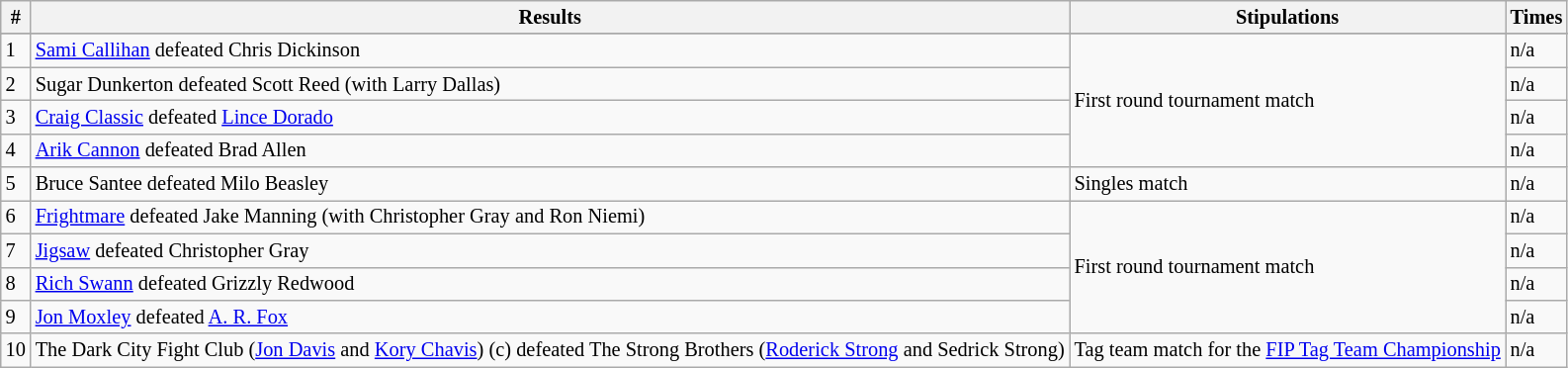<table style="font-size: 85%" class="wikitable sortable">
<tr>
<th><strong>#</strong></th>
<th><strong>Results</strong></th>
<th><strong>Stipulations</strong></th>
<th><strong>Times</strong></th>
</tr>
<tr>
</tr>
<tr>
<td>1</td>
<td><a href='#'>Sami Callihan</a> defeated Chris Dickinson</td>
<td rowspan="4">First round tournament match</td>
<td>n/a</td>
</tr>
<tr>
<td>2</td>
<td>Sugar Dunkerton defeated Scott Reed (with Larry Dallas)</td>
<td>n/a</td>
</tr>
<tr>
<td>3</td>
<td><a href='#'>Craig Classic</a> defeated <a href='#'>Lince Dorado</a></td>
<td>n/a</td>
</tr>
<tr>
<td>4</td>
<td><a href='#'>Arik Cannon</a> defeated Brad Allen</td>
<td>n/a</td>
</tr>
<tr>
<td>5</td>
<td>Bruce Santee defeated Milo Beasley</td>
<td>Singles match</td>
<td>n/a</td>
</tr>
<tr>
<td>6</td>
<td><a href='#'>Frightmare</a> defeated Jake Manning (with Christopher Gray and Ron Niemi)</td>
<td rowspan="4">First round tournament match</td>
<td>n/a</td>
</tr>
<tr>
<td>7</td>
<td><a href='#'>Jigsaw</a> defeated Christopher Gray</td>
<td>n/a</td>
</tr>
<tr>
<td>8</td>
<td><a href='#'>Rich Swann</a> defeated Grizzly Redwood</td>
<td>n/a</td>
</tr>
<tr>
<td>9</td>
<td><a href='#'>Jon Moxley</a> defeated <a href='#'>A. R. Fox</a></td>
<td>n/a</td>
</tr>
<tr>
<td>10</td>
<td>The Dark City Fight Club (<a href='#'>Jon Davis</a> and <a href='#'>Kory Chavis</a>) (c) defeated The Strong Brothers (<a href='#'>Roderick Strong</a> and Sedrick Strong)</td>
<td>Tag team match for the <a href='#'>FIP Tag Team Championship</a></td>
<td>n/a</td>
</tr>
</table>
